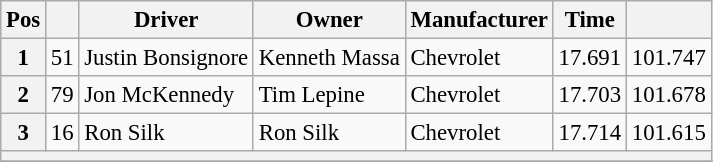<table class="wikitable" style="font-size:95%">
<tr>
<th>Pos</th>
<th></th>
<th>Driver</th>
<th>Owner</th>
<th>Manufacturer</th>
<th>Time</th>
<th></th>
</tr>
<tr>
<th>1</th>
<td>51</td>
<td>Justin Bonsignore</td>
<td>Kenneth Massa</td>
<td>Chevrolet</td>
<td>17.691</td>
<td>101.747</td>
</tr>
<tr>
<th>2</th>
<td>79</td>
<td>Jon McKennedy</td>
<td>Tim Lepine</td>
<td>Chevrolet</td>
<td>17.703</td>
<td>101.678</td>
</tr>
<tr>
<th>3</th>
<td>16</td>
<td>Ron Silk</td>
<td>Ron Silk</td>
<td>Chevrolet</td>
<td>17.714</td>
<td>101.615</td>
</tr>
<tr>
<th colspan="7"></th>
</tr>
<tr>
</tr>
</table>
